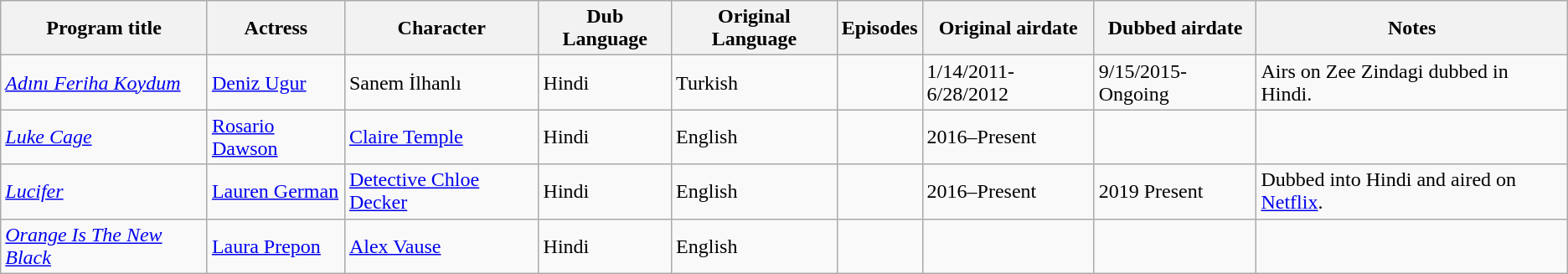<table class="wikitable">
<tr>
<th>Program title</th>
<th>Actress</th>
<th>Character</th>
<th>Dub Language</th>
<th>Original Language</th>
<th>Episodes</th>
<th>Original airdate</th>
<th>Dubbed airdate</th>
<th>Notes</th>
</tr>
<tr>
<td><em><a href='#'>Adını Feriha Koydum</a></em></td>
<td><a href='#'>Deniz Ugur</a></td>
<td>Sanem İlhanlı</td>
<td>Hindi</td>
<td>Turkish</td>
<td></td>
<td>1/14/2011-6/28/2012</td>
<td>9/15/2015-Ongoing</td>
<td>Airs on Zee Zindagi dubbed in Hindi.</td>
</tr>
<tr>
<td><a href='#'><em>Luke Cage</em></a></td>
<td><a href='#'>Rosario Dawson</a></td>
<td><a href='#'>Claire Temple</a></td>
<td>Hindi</td>
<td>English</td>
<td></td>
<td>2016–Present</td>
<td></td>
<td></td>
</tr>
<tr>
<td><a href='#'><em>Lucifer</em></a></td>
<td><a href='#'>Lauren German</a></td>
<td><a href='#'>Detective Chloe Decker</a></td>
<td>Hindi</td>
<td>English</td>
<td></td>
<td>2016–Present</td>
<td>2019 Present</td>
<td>Dubbed into Hindi and aired on <a href='#'>Netflix</a>.</td>
</tr>
<tr>
<td><a href='#'><em>Orange Is The New Black</em></a></td>
<td><a href='#'>Laura Prepon</a></td>
<td><a href='#'>Alex Vause</a></td>
<td>Hindi</td>
<td>English</td>
<td></td>
<td></td>
<td></td>
<td></td>
</tr>
</table>
